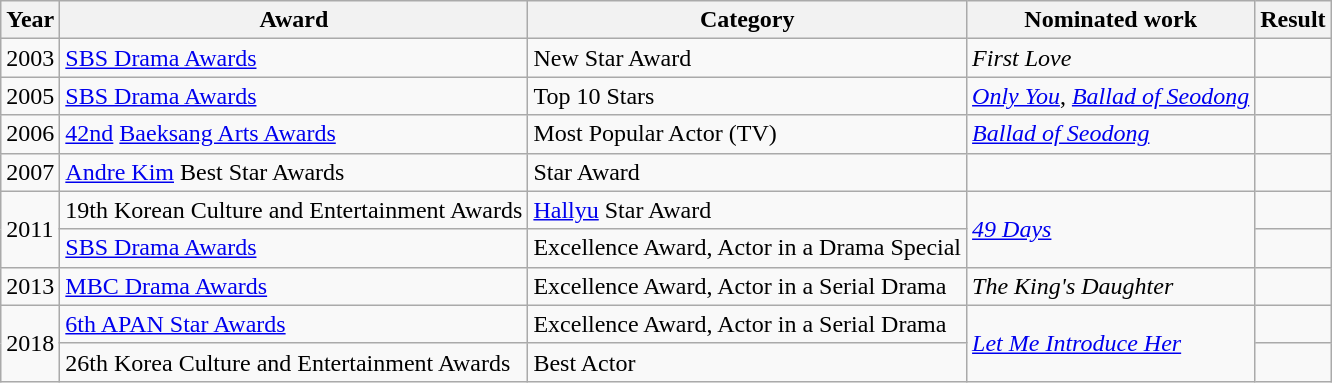<table class="wikitable">
<tr>
<th>Year</th>
<th>Award</th>
<th>Category</th>
<th>Nominated work</th>
<th>Result</th>
</tr>
<tr>
<td>2003</td>
<td><a href='#'>SBS Drama Awards</a></td>
<td>New Star Award</td>
<td><em>First Love</em></td>
<td></td>
</tr>
<tr>
<td>2005</td>
<td><a href='#'>SBS Drama Awards</a></td>
<td>Top 10 Stars</td>
<td><em><a href='#'>Only You</a></em>, <em><a href='#'>Ballad of Seodong</a></em></td>
<td></td>
</tr>
<tr>
<td>2006</td>
<td><a href='#'>42nd</a> <a href='#'>Baeksang Arts Awards</a></td>
<td>Most Popular Actor (TV)</td>
<td><em><a href='#'>Ballad of Seodong</a></em></td>
<td></td>
</tr>
<tr>
<td>2007</td>
<td><a href='#'>Andre Kim</a> Best Star Awards</td>
<td>Star Award</td>
<td></td>
<td></td>
</tr>
<tr>
<td rowspan=2>2011</td>
<td>19th Korean Culture and Entertainment Awards</td>
<td><a href='#'>Hallyu</a> Star Award</td>
<td rowspan=2><em><a href='#'>49 Days</a></em></td>
<td></td>
</tr>
<tr>
<td><a href='#'>SBS Drama Awards</a></td>
<td>Excellence Award, Actor in a Drama Special</td>
<td></td>
</tr>
<tr>
<td>2013</td>
<td><a href='#'>MBC Drama Awards</a></td>
<td>Excellence Award, Actor in a Serial Drama</td>
<td><em>The King's Daughter</em></td>
<td></td>
</tr>
<tr>
<td rowspan=2>2018</td>
<td><a href='#'>6th APAN Star Awards</a></td>
<td>Excellence Award, Actor in a Serial Drama</td>
<td rowspan=2><em><a href='#'>Let Me Introduce Her</a></em></td>
<td></td>
</tr>
<tr>
<td>26th Korea Culture and Entertainment Awards</td>
<td>Best Actor</td>
<td></td>
</tr>
</table>
